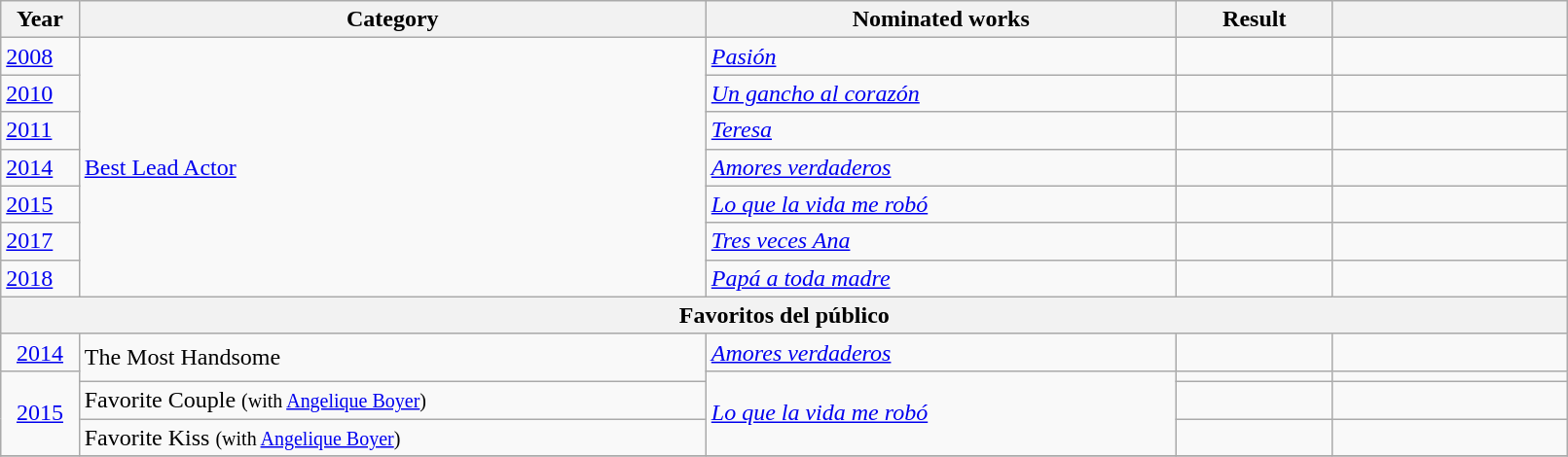<table class="wikitable" width="85%">
<tr>
<th width="5%">Year</th>
<th width="40%">Category</th>
<th width="30%">Nominated works</th>
<th width="10%">Result</th>
<th></th>
</tr>
<tr>
<td><a href='#'>2008</a></td>
<td rowspan="7"><a href='#'>Best Lead Actor</a></td>
<td><em><a href='#'>Pasión</a></em></td>
<td></td>
<td></td>
</tr>
<tr>
<td><a href='#'>2010</a></td>
<td><em><a href='#'>Un gancho al corazón</a></em></td>
<td></td>
<td></td>
</tr>
<tr>
<td><a href='#'>2011</a></td>
<td><em><a href='#'>Teresa</a></em></td>
<td></td>
<td></td>
</tr>
<tr>
<td><a href='#'>2014</a></td>
<td><em><a href='#'>Amores verdaderos</a></em></td>
<td></td>
<td></td>
</tr>
<tr>
<td><a href='#'>2015</a></td>
<td><em><a href='#'>Lo que la vida me robó</a></em></td>
<td></td>
<td></td>
</tr>
<tr>
<td><a href='#'>2017</a></td>
<td><em><a href='#'>Tres veces Ana</a></em></td>
<td></td>
<td></td>
</tr>
<tr>
<td><a href='#'>2018</a></td>
<td><em><a href='#'>Papá a toda madre</a></em></td>
<td></td>
<td></td>
</tr>
<tr>
<th colspan=5>Favoritos del público</th>
</tr>
<tr>
<td style="text-align:center;"><a href='#'>2014</a></td>
<td rowspan="2">The Most Handsome</td>
<td><em><a href='#'>Amores verdaderos</a></em></td>
<td></td>
<td></td>
</tr>
<tr>
<td rowspan="3"; style="text-align:center;"><a href='#'>2015</a></td>
<td rowspan="3"><em><a href='#'>Lo que la vida me robó</a></em></td>
<td></td>
<td></td>
</tr>
<tr>
<td>Favorite Couple <small>(with <a href='#'>Angelique Boyer</a>)</small></td>
<td></td>
<td></td>
</tr>
<tr>
<td>Favorite Kiss <small>(with <a href='#'>Angelique Boyer</a>)</small></td>
<td></td>
<td></td>
</tr>
<tr>
</tr>
</table>
